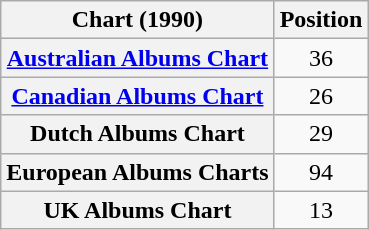<table class="wikitable plainrowheaders sortable" style="text-align:center;">
<tr>
<th>Chart (1990)</th>
<th>Position</th>
</tr>
<tr>
<th scope="row"><a href='#'>Australian Albums Chart</a></th>
<td>36</td>
</tr>
<tr>
<th scope="row"><a href='#'>Canadian Albums Chart</a></th>
<td>26</td>
</tr>
<tr>
<th scope="row">Dutch Albums Chart</th>
<td>29</td>
</tr>
<tr>
<th scope="row">European Albums Charts</th>
<td>94</td>
</tr>
<tr>
<th scope="row">UK Albums Chart</th>
<td>13</td>
</tr>
</table>
